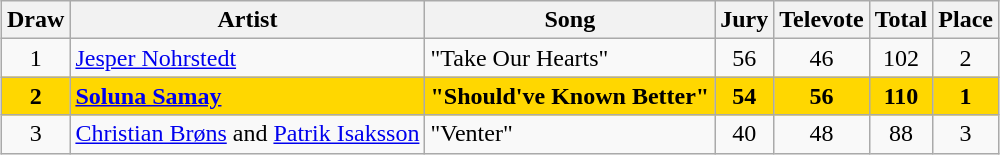<table class="sortable wikitable" style="margin: 1em auto 1em auto; text-align:center">
<tr>
<th>Draw</th>
<th>Artist</th>
<th>Song</th>
<th>Jury</th>
<th>Televote</th>
<th>Total</th>
<th>Place</th>
</tr>
<tr>
<td>1</td>
<td align="left"><a href='#'>Jesper Nohrstedt</a></td>
<td align="left">"Take Our Hearts"</td>
<td>56</td>
<td>46</td>
<td>102</td>
<td>2</td>
</tr>
<tr style="font-weight:bold;background:gold">
<td>2</td>
<td align="left"><a href='#'>Soluna Samay</a></td>
<td align="left">"Should've Known Better"</td>
<td>54</td>
<td>56</td>
<td>110</td>
<td>1</td>
</tr>
<tr>
<td>3</td>
<td align="left"><a href='#'>Christian Brøns</a> and <a href='#'>Patrik Isaksson</a></td>
<td align="left">"Venter"</td>
<td>40</td>
<td>48</td>
<td>88</td>
<td>3</td>
</tr>
</table>
